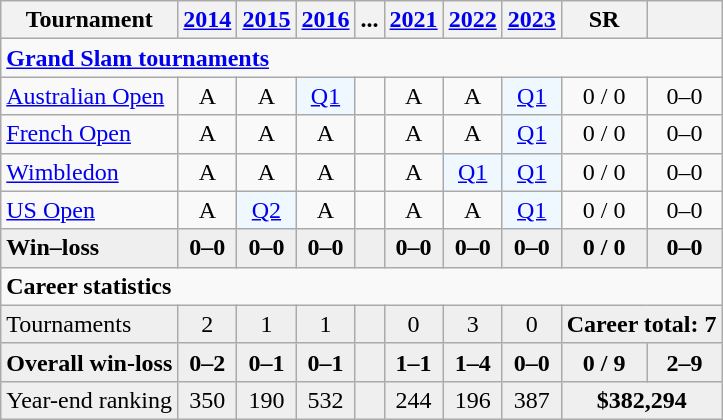<table class="wikitable" style="text-align:center">
<tr>
<th>Tournament</th>
<th><a href='#'>2014</a></th>
<th><a href='#'>2015</a></th>
<th><a href='#'>2016</a></th>
<th>...</th>
<th><a href='#'>2021</a></th>
<th><a href='#'>2022</a></th>
<th><a href='#'>2023</a></th>
<th>SR</th>
<th></th>
</tr>
<tr>
<td colspan="11" align="left"><strong><a href='#'>Grand Slam tournaments</a></strong></td>
</tr>
<tr>
<td align="left"><a href='#'>Australian Open</a></td>
<td>A</td>
<td>A</td>
<td bgcolor="f0f8ff"><a href='#'>Q1</a></td>
<td></td>
<td>A</td>
<td>A</td>
<td bgcolor="f0f8ff"><a href='#'>Q1</a></td>
<td>0 / 0</td>
<td>0–0</td>
</tr>
<tr>
<td align="left"><a href='#'>French Open</a></td>
<td>A</td>
<td>A</td>
<td>A</td>
<td></td>
<td>A</td>
<td>A</td>
<td bgcolor=f0f8ff><a href='#'>Q1</a></td>
<td>0 / 0</td>
<td>0–0</td>
</tr>
<tr>
<td align="left"><a href='#'>Wimbledon</a></td>
<td>A</td>
<td>A</td>
<td>A</td>
<td></td>
<td>A</td>
<td bgcolor=f0f8ff><a href='#'>Q1</a></td>
<td bgcolor=f0f8ff><a href='#'>Q1</a></td>
<td>0 / 0</td>
<td>0–0</td>
</tr>
<tr>
<td align="left"><a href='#'>US Open</a></td>
<td>A</td>
<td bgcolor=f0f8ff><a href='#'>Q2</a></td>
<td>A</td>
<td></td>
<td>A</td>
<td>A</td>
<td bgcolor=f0f8ff><a href='#'>Q1</a></td>
<td>0 / 0</td>
<td>0–0</td>
</tr>
<tr style="background:#efefef;font-weight:bold">
<td align="left">Win–loss</td>
<td>0–0</td>
<td>0–0</td>
<td>0–0</td>
<td></td>
<td>0–0</td>
<td>0–0</td>
<td>0–0</td>
<td>0 / 0</td>
<td>0–0</td>
</tr>
<tr>
<td colspan="11" align="left"><strong>Career statistics</strong></td>
</tr>
<tr bgcolor=efefef>
<td align=left>Tournaments</td>
<td>2</td>
<td>1</td>
<td>1</td>
<td></td>
<td>0</td>
<td>3</td>
<td>0</td>
<td colspan="3"><strong>Career total: 7</strong></td>
</tr>
<tr style="background:#efefef;font-weight:bold">
<td align=left>Overall win-loss</td>
<td>0–2</td>
<td>0–1</td>
<td>0–1</td>
<td></td>
<td>1–1</td>
<td>1–4</td>
<td>0–0</td>
<td>0 / 9</td>
<td>2–9</td>
</tr>
<tr bgcolor=efefef>
<td align=left>Year-end ranking</td>
<td>350</td>
<td>190</td>
<td>532</td>
<td></td>
<td>244</td>
<td>196</td>
<td>387</td>
<td colspan="3"><strong>$382,294</strong></td>
</tr>
</table>
